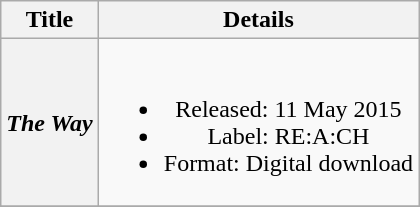<table class="wikitable plainrowheaders" style="text-align:center;">
<tr>
<th scope="col">Title</th>
<th scope="col">Details</th>
</tr>
<tr>
<th scope="row"><em>The Way</em></th>
<td><br><ul><li>Released: 11 May 2015</li><li>Label: RE:A:CH</li><li>Format: Digital download</li></ul></td>
</tr>
<tr>
</tr>
</table>
